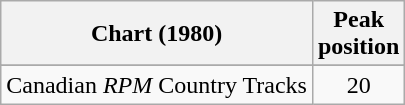<table class="wikitable sortable">
<tr>
<th align="left">Chart (1980)</th>
<th align="center">Peak<br>position</th>
</tr>
<tr>
</tr>
<tr>
</tr>
<tr>
<td align="left">Canadian <em>RPM</em> Country Tracks</td>
<td align="center">20</td>
</tr>
</table>
